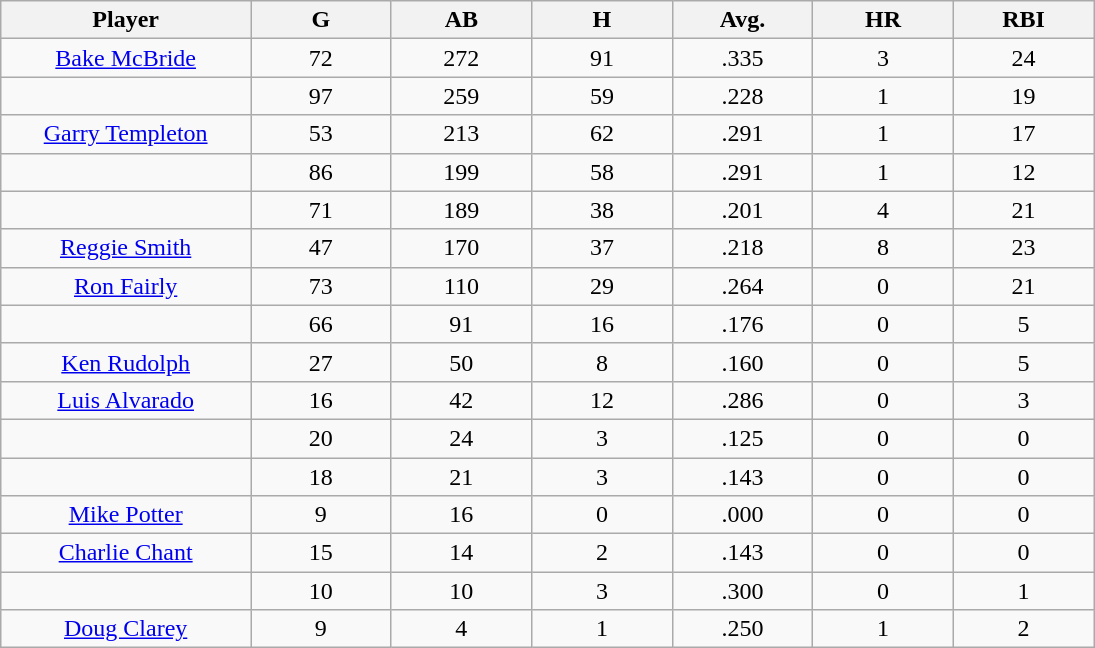<table class="wikitable sortable">
<tr>
<th bgcolor="#DDDDFF" width="16%">Player</th>
<th bgcolor="#DDDDFF" width="9%">G</th>
<th bgcolor="#DDDDFF" width="9%">AB</th>
<th bgcolor="#DDDDFF" width="9%">H</th>
<th bgcolor="#DDDDFF" width="9%">Avg.</th>
<th bgcolor="#DDDDFF" width="9%">HR</th>
<th bgcolor="#DDDDFF" width="9%">RBI</th>
</tr>
<tr align="center">
<td><a href='#'>Bake McBride</a></td>
<td>72</td>
<td>272</td>
<td>91</td>
<td>.335</td>
<td>3</td>
<td>24</td>
</tr>
<tr align=center>
<td></td>
<td>97</td>
<td>259</td>
<td>59</td>
<td>.228</td>
<td>1</td>
<td>19</td>
</tr>
<tr align="center">
<td><a href='#'>Garry Templeton</a></td>
<td>53</td>
<td>213</td>
<td>62</td>
<td>.291</td>
<td>1</td>
<td>17</td>
</tr>
<tr align=center>
<td></td>
<td>86</td>
<td>199</td>
<td>58</td>
<td>.291</td>
<td>1</td>
<td>12</td>
</tr>
<tr align="center">
<td></td>
<td>71</td>
<td>189</td>
<td>38</td>
<td>.201</td>
<td>4</td>
<td>21</td>
</tr>
<tr align="center">
<td><a href='#'>Reggie Smith</a></td>
<td>47</td>
<td>170</td>
<td>37</td>
<td>.218</td>
<td>8</td>
<td>23</td>
</tr>
<tr align=center>
<td><a href='#'>Ron Fairly</a></td>
<td>73</td>
<td>110</td>
<td>29</td>
<td>.264</td>
<td>0</td>
<td>21</td>
</tr>
<tr align=center>
<td></td>
<td>66</td>
<td>91</td>
<td>16</td>
<td>.176</td>
<td>0</td>
<td>5</td>
</tr>
<tr align="center">
<td><a href='#'>Ken Rudolph</a></td>
<td>27</td>
<td>50</td>
<td>8</td>
<td>.160</td>
<td>0</td>
<td>5</td>
</tr>
<tr align=center>
<td><a href='#'>Luis Alvarado</a></td>
<td>16</td>
<td>42</td>
<td>12</td>
<td>.286</td>
<td>0</td>
<td>3</td>
</tr>
<tr align=center>
<td></td>
<td>20</td>
<td>24</td>
<td>3</td>
<td>.125</td>
<td>0</td>
<td>0</td>
</tr>
<tr align="center">
<td></td>
<td>18</td>
<td>21</td>
<td>3</td>
<td>.143</td>
<td>0</td>
<td>0</td>
</tr>
<tr align="center">
<td><a href='#'>Mike Potter</a></td>
<td>9</td>
<td>16</td>
<td>0</td>
<td>.000</td>
<td>0</td>
<td>0</td>
</tr>
<tr align=center>
<td><a href='#'>Charlie Chant</a></td>
<td>15</td>
<td>14</td>
<td>2</td>
<td>.143</td>
<td>0</td>
<td>0</td>
</tr>
<tr align=center>
<td></td>
<td>10</td>
<td>10</td>
<td>3</td>
<td>.300</td>
<td>0</td>
<td>1</td>
</tr>
<tr align="center">
<td><a href='#'>Doug Clarey</a></td>
<td>9</td>
<td>4</td>
<td>1</td>
<td>.250</td>
<td>1</td>
<td>2</td>
</tr>
</table>
